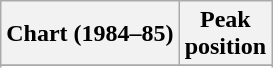<table class="wikitable sortable plainrowheaders" style="text-align:center">
<tr>
<th scope="col">Chart (1984–85)</th>
<th scope="col">Peak<br>position</th>
</tr>
<tr>
</tr>
<tr>
</tr>
<tr>
</tr>
<tr>
</tr>
</table>
